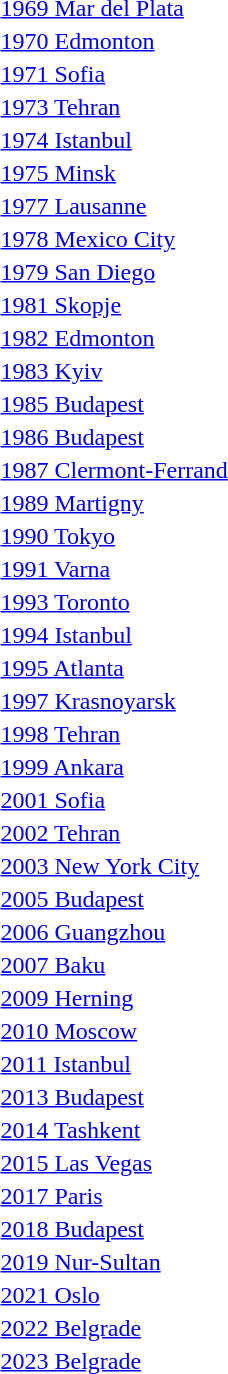<table>
<tr>
<td><a href='#'>1969 Mar del Plata</a></td>
<td></td>
<td></td>
<td></td>
</tr>
<tr>
<td><a href='#'>1970 Edmonton</a></td>
<td></td>
<td></td>
<td></td>
</tr>
<tr>
<td><a href='#'>1971 Sofia</a></td>
<td></td>
<td></td>
<td></td>
</tr>
<tr>
<td><a href='#'>1973 Tehran</a></td>
<td></td>
<td></td>
<td></td>
</tr>
<tr>
<td><a href='#'>1974 Istanbul</a></td>
<td></td>
<td></td>
<td></td>
</tr>
<tr>
<td><a href='#'>1975 Minsk</a></td>
<td></td>
<td></td>
<td></td>
</tr>
<tr>
<td><a href='#'>1977 Lausanne</a></td>
<td></td>
<td></td>
<td></td>
</tr>
<tr>
<td><a href='#'>1978 Mexico City</a></td>
<td></td>
<td></td>
<td></td>
</tr>
<tr>
<td><a href='#'>1979 San Diego</a></td>
<td></td>
<td></td>
<td></td>
</tr>
<tr>
<td><a href='#'>1981 Skopje</a></td>
<td></td>
<td></td>
<td></td>
</tr>
<tr>
<td><a href='#'>1982 Edmonton</a></td>
<td></td>
<td></td>
<td></td>
</tr>
<tr>
<td><a href='#'>1983 Kyiv</a></td>
<td></td>
<td></td>
<td></td>
</tr>
<tr>
<td><a href='#'>1985 Budapest</a></td>
<td></td>
<td></td>
<td></td>
</tr>
<tr>
<td><a href='#'>1986 Budapest</a></td>
<td></td>
<td></td>
<td></td>
</tr>
<tr>
<td><a href='#'>1987 Clermont-Ferrand</a></td>
<td></td>
<td></td>
<td></td>
</tr>
<tr>
<td><a href='#'>1989 Martigny</a></td>
<td></td>
<td></td>
<td></td>
</tr>
<tr>
<td><a href='#'>1990 Tokyo</a></td>
<td></td>
<td></td>
<td></td>
</tr>
<tr>
<td><a href='#'>1991 Varna</a></td>
<td></td>
<td></td>
<td></td>
</tr>
<tr>
<td><a href='#'>1993 Toronto</a></td>
<td></td>
<td></td>
<td></td>
</tr>
<tr>
<td><a href='#'>1994 Istanbul</a></td>
<td></td>
<td></td>
<td></td>
</tr>
<tr>
<td><a href='#'>1995 Atlanta</a></td>
<td></td>
<td></td>
<td></td>
</tr>
<tr>
<td><a href='#'>1997 Krasnoyarsk</a></td>
<td></td>
<td></td>
<td></td>
</tr>
<tr>
<td><a href='#'>1998 Tehran</a></td>
<td></td>
<td></td>
<td></td>
</tr>
<tr>
<td><a href='#'>1999 Ankara</a></td>
<td></td>
<td></td>
<td></td>
</tr>
<tr>
<td><a href='#'>2001 Sofia</a></td>
<td></td>
<td></td>
<td></td>
</tr>
<tr>
<td><a href='#'>2002 Tehran</a></td>
<td></td>
<td></td>
<td></td>
</tr>
<tr>
<td><a href='#'>2003 New York City</a></td>
<td></td>
<td></td>
<td></td>
</tr>
<tr>
<td rowspan=2><a href='#'>2005 Budapest</a></td>
<td rowspan=2></td>
<td rowspan=2></td>
<td></td>
</tr>
<tr>
<td></td>
</tr>
<tr>
<td rowspan=2><a href='#'>2006 Guangzhou</a></td>
<td rowspan=2></td>
<td rowspan=2></td>
<td></td>
</tr>
<tr>
<td></td>
</tr>
<tr>
<td rowspan=2><a href='#'>2007 Baku</a></td>
<td rowspan=2></td>
<td rowspan=2></td>
<td></td>
</tr>
<tr>
<td></td>
</tr>
<tr>
<td rowspan=2><a href='#'>2009 Herning</a></td>
<td rowspan=2></td>
<td rowspan=2></td>
<td></td>
</tr>
<tr>
<td></td>
</tr>
<tr>
<td rowspan=2><a href='#'>2010 Moscow</a></td>
<td rowspan=2></td>
<td rowspan=2></td>
<td></td>
</tr>
<tr>
<td></td>
</tr>
<tr>
<td rowspan=2><a href='#'>2011 Istanbul</a></td>
<td rowspan=2></td>
<td rowspan=2></td>
<td></td>
</tr>
<tr>
<td></td>
</tr>
<tr>
<td rowspan=2><a href='#'>2013 Budapest</a></td>
<td rowspan=2></td>
<td rowspan=2></td>
<td></td>
</tr>
<tr>
<td></td>
</tr>
<tr>
<td rowspan=2><a href='#'>2014 Tashkent</a></td>
<td rowspan=2></td>
<td rowspan=2></td>
<td></td>
</tr>
<tr>
<td></td>
</tr>
<tr>
<td rowspan=2><a href='#'>2015 Las Vegas</a></td>
<td rowspan=2></td>
<td rowspan=2></td>
<td></td>
</tr>
<tr>
<td></td>
</tr>
<tr>
<td rowspan=2><a href='#'>2017 Paris</a></td>
<td rowspan=2></td>
<td rowspan=2></td>
<td></td>
</tr>
<tr>
<td></td>
</tr>
<tr>
<td rowspan=2><a href='#'>2018 Budapest</a></td>
<td rowspan=2></td>
<td rowspan=2></td>
<td></td>
</tr>
<tr>
<td></td>
</tr>
<tr>
<td rowspan=2><a href='#'>2019 Nur-Sultan</a></td>
<td rowspan=2></td>
<td rowspan=2></td>
<td></td>
</tr>
<tr>
<td></td>
</tr>
<tr>
<td rowspan=2><a href='#'>2021 Oslo</a></td>
<td rowspan=2></td>
<td rowspan=2></td>
<td></td>
</tr>
<tr>
<td></td>
</tr>
<tr>
<td rowspan=2><a href='#'>2022 Belgrade</a></td>
<td rowspan=2></td>
<td rowspan=2></td>
<td></td>
</tr>
<tr>
<td></td>
</tr>
<tr>
<td rowspan=2><a href='#'>2023 Belgrade</a></td>
<td rowspan=2></td>
<td rowspan=2></td>
<td></td>
</tr>
<tr>
<td></td>
</tr>
</table>
